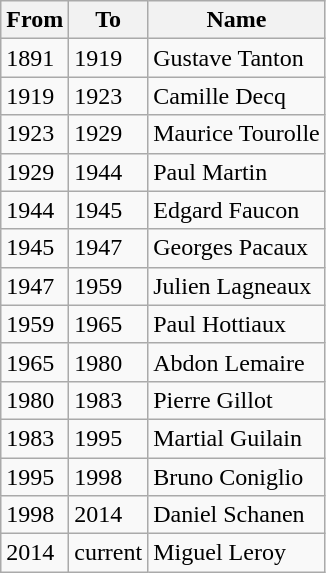<table class="wikitable">
<tr>
<th>From</th>
<th>To</th>
<th>Name</th>
</tr>
<tr>
<td>1891</td>
<td>1919</td>
<td>Gustave Tanton</td>
</tr>
<tr>
<td>1919</td>
<td>1923</td>
<td>Camille Decq</td>
</tr>
<tr>
<td>1923</td>
<td>1929</td>
<td>Maurice Tourolle</td>
</tr>
<tr>
<td>1929</td>
<td>1944</td>
<td>Paul Martin</td>
</tr>
<tr>
<td>1944</td>
<td>1945</td>
<td>Edgard Faucon</td>
</tr>
<tr>
<td>1945</td>
<td>1947</td>
<td>Georges Pacaux</td>
</tr>
<tr>
<td>1947</td>
<td>1959</td>
<td>Julien Lagneaux</td>
</tr>
<tr>
<td>1959</td>
<td>1965</td>
<td>Paul Hottiaux</td>
</tr>
<tr>
<td>1965</td>
<td>1980</td>
<td>Abdon Lemaire</td>
</tr>
<tr>
<td>1980</td>
<td>1983</td>
<td>Pierre Gillot</td>
</tr>
<tr>
<td>1983</td>
<td>1995</td>
<td>Martial Guilain</td>
</tr>
<tr>
<td>1995</td>
<td>1998</td>
<td>Bruno Coniglio</td>
</tr>
<tr>
<td>1998</td>
<td>2014</td>
<td>Daniel Schanen</td>
</tr>
<tr>
<td>2014</td>
<td>current</td>
<td>Miguel Leroy</td>
</tr>
</table>
